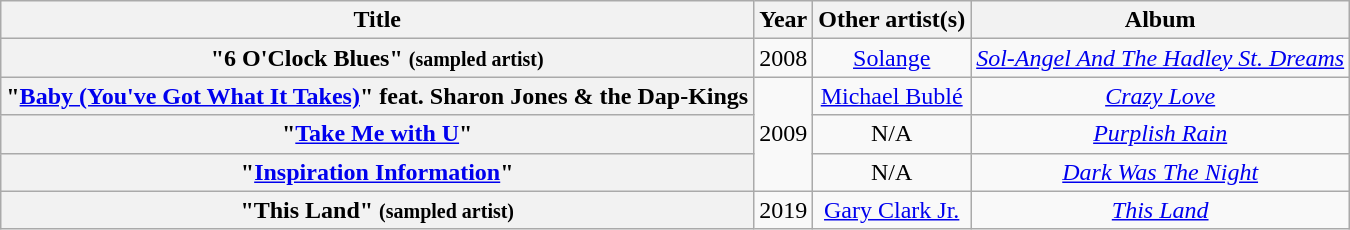<table class="wikitable plainrowheaders" style="text-align:center;">
<tr>
<th scope="col">Title</th>
<th scope="col">Year</th>
<th scope="col">Other artist(s)</th>
<th scope="col">Album</th>
</tr>
<tr>
<th scope="row">"6 O'Clock Blues" <small>(sampled artist)</small></th>
<td>2008</td>
<td><a href='#'>Solange</a></td>
<td><em><a href='#'>Sol-Angel And The Hadley St. Dreams</a></em></td>
</tr>
<tr>
<th scope="row">"<a href='#'>Baby (You've Got What It Takes)</a>" feat. Sharon Jones & the Dap-Kings</th>
<td rowspan="3">2009</td>
<td><a href='#'>Michael Bublé</a></td>
<td><em><a href='#'>Crazy Love</a></em></td>
</tr>
<tr>
<th scope="row">"<a href='#'>Take Me with U</a>"</th>
<td>N/A</td>
<td><em><a href='#'>Purplish Rain</a></em></td>
</tr>
<tr>
<th scope="row">"<a href='#'>Inspiration Information</a>"</th>
<td>N/A</td>
<td><em><a href='#'>Dark Was The Night</a></em></td>
</tr>
<tr>
<th scope="row">"This Land" <small>(sampled artist)</small></th>
<td>2019</td>
<td><a href='#'>Gary Clark Jr.</a></td>
<td><em><a href='#'>This Land</a></em></td>
</tr>
</table>
